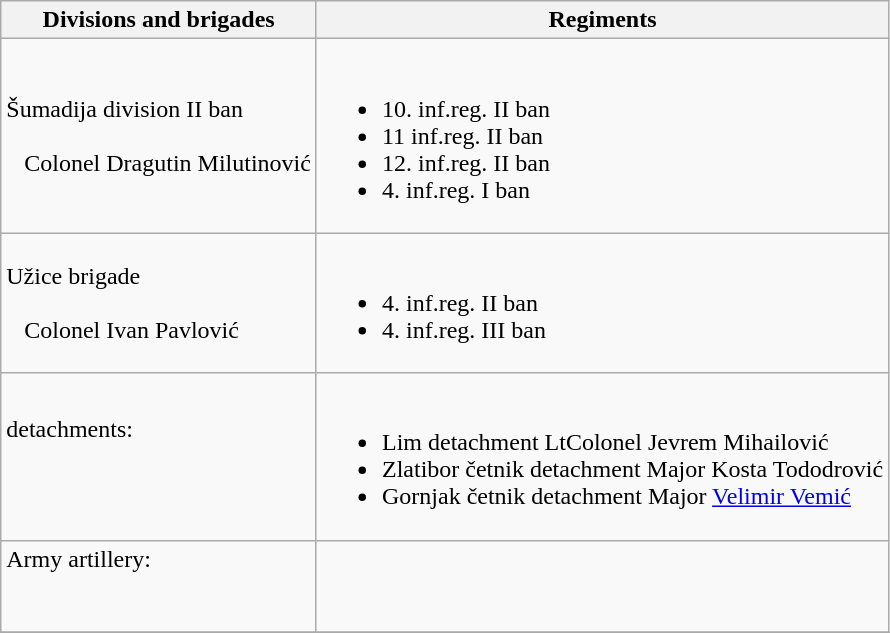<table class="wikitable">
<tr>
<th>Divisions and brigades</th>
<th>Regiments</th>
</tr>
<tr>
<td>Šumadija division II ban<br><br>  
Colonel Dragutin Milutinović</td>
<td><br><ul><li>10. inf.reg. II ban</li><li>11  inf.reg. II ban</li><li>12. inf.reg. II ban</li><li>4. inf.reg. I ban</li></ul></td>
</tr>
<tr>
<td>Užice brigade<br><br>  
Colonel Ivan Pavlović</td>
<td><br><ul><li>4. inf.reg. II ban</li><li>4. inf.reg. III ban</li></ul></td>
</tr>
<tr>
<td>detachments:<br><br>  </td>
<td><br><ul><li>Lim detachment LtColonel Jevrem Mihailović</li><li>Zlatibor četnik detachment Major Kosta Tododrović</li><li>Gornjak četnik detachment Major <a href='#'>Velimir Vemić</a></li></ul></td>
</tr>
<tr>
<td>Army artillery:<br><br>  </td>
<td></td>
</tr>
<tr>
</tr>
</table>
